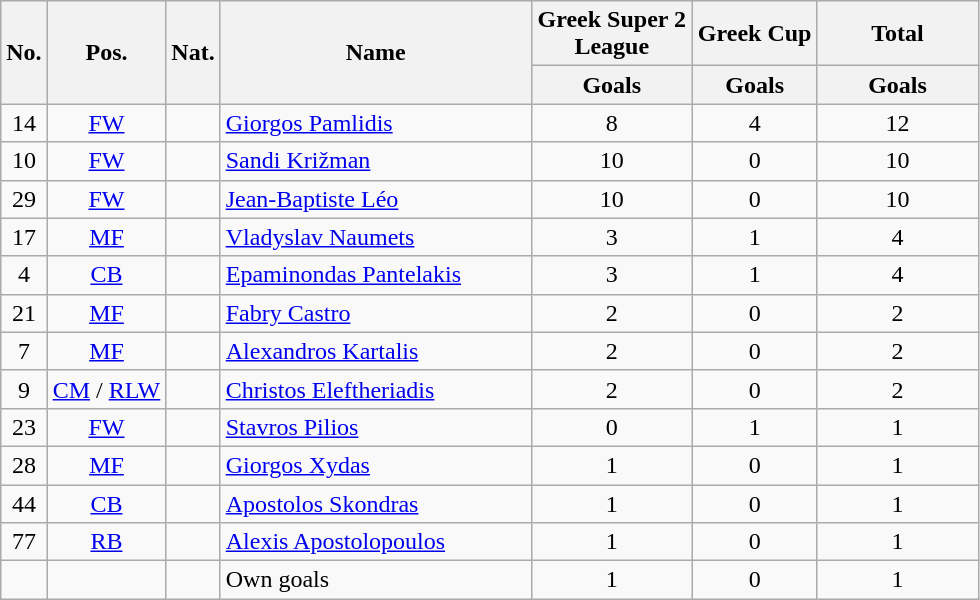<table class="wikitable sortable" style="text-align:center">
<tr>
<th rowspan="2" style="text-align:center;">No.</th>
<th rowspan="2" style="text-align:center;">Pos.</th>
<th rowspan="2" style="text-align:center;">Nat.</th>
<th rowspan="2" style="text-align:center; width:200px;">Name</th>
<th style="text-align:center; width:100px;">Greek Super 2 League</th>
<th>Greek Cup</th>
<th style="text-align:center; width:100px;">Total</th>
</tr>
<tr>
<th style="text-align:center;">Goals</th>
<th>Goals</th>
<th style="text-align:center;">Goals</th>
</tr>
<tr>
<td>14</td>
<td><a href='#'>FW</a></td>
<td></td>
<td align="left"><a href='#'>Giorgos Pamlidis</a></td>
<td>8</td>
<td>4</td>
<td>12</td>
</tr>
<tr>
<td>10</td>
<td><a href='#'>FW</a></td>
<td></td>
<td align="left"><a href='#'>Sandi Križman</a></td>
<td>10</td>
<td>0</td>
<td>10</td>
</tr>
<tr>
<td>29</td>
<td><a href='#'>FW</a></td>
<td></td>
<td align="left"><a href='#'>Jean-Baptiste Léo</a></td>
<td>10</td>
<td>0</td>
<td>10</td>
</tr>
<tr>
<td>17</td>
<td><a href='#'>MF</a></td>
<td></td>
<td align="left"><a href='#'>Vladyslav Naumets</a></td>
<td>3</td>
<td>1</td>
<td>4</td>
</tr>
<tr>
<td>4</td>
<td><a href='#'>CB</a></td>
<td></td>
<td align="left"><a href='#'>Epaminondas Pantelakis</a></td>
<td>3</td>
<td>1</td>
<td>4</td>
</tr>
<tr>
<td>21</td>
<td><a href='#'>MF</a></td>
<td></td>
<td align="left"><a href='#'>Fabry Castro</a></td>
<td>2</td>
<td>0</td>
<td>2</td>
</tr>
<tr>
<td>7</td>
<td><a href='#'>MF</a></td>
<td></td>
<td align="left"><a href='#'>Alexandros Kartalis</a></td>
<td>2</td>
<td>0</td>
<td>2</td>
</tr>
<tr>
<td>9</td>
<td><a href='#'>CM</a> / <a href='#'>RLW</a></td>
<td></td>
<td align="left"><a href='#'>Christos Eleftheriadis</a></td>
<td>2</td>
<td>0</td>
<td>2</td>
</tr>
<tr>
<td>23</td>
<td><a href='#'>FW</a></td>
<td></td>
<td align="left"><a href='#'>Stavros Pilios</a></td>
<td>0</td>
<td>1</td>
<td>1</td>
</tr>
<tr>
<td>28</td>
<td><a href='#'>MF</a></td>
<td></td>
<td align="left"><a href='#'>Giorgos Xydas</a></td>
<td>1</td>
<td>0</td>
<td>1</td>
</tr>
<tr>
<td>44</td>
<td><a href='#'>CB</a></td>
<td></td>
<td align="left"><a href='#'>Apostolos Skondras</a></td>
<td>1</td>
<td>0</td>
<td>1</td>
</tr>
<tr>
<td>77</td>
<td><a href='#'>RB</a></td>
<td></td>
<td align="left"><a href='#'>Alexis Apostolopoulos</a></td>
<td>1</td>
<td>0</td>
<td>1</td>
</tr>
<tr>
<td></td>
<td></td>
<td></td>
<td align="left">Own goals</td>
<td>1</td>
<td>0</td>
<td>1</td>
</tr>
</table>
